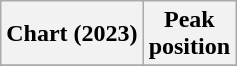<table class="wikitable sortable plainrowheaders" style="text-align:center;">
<tr>
<th scope="col">Chart (2023)</th>
<th scope="col">Peak<br>position</th>
</tr>
<tr>
</tr>
</table>
